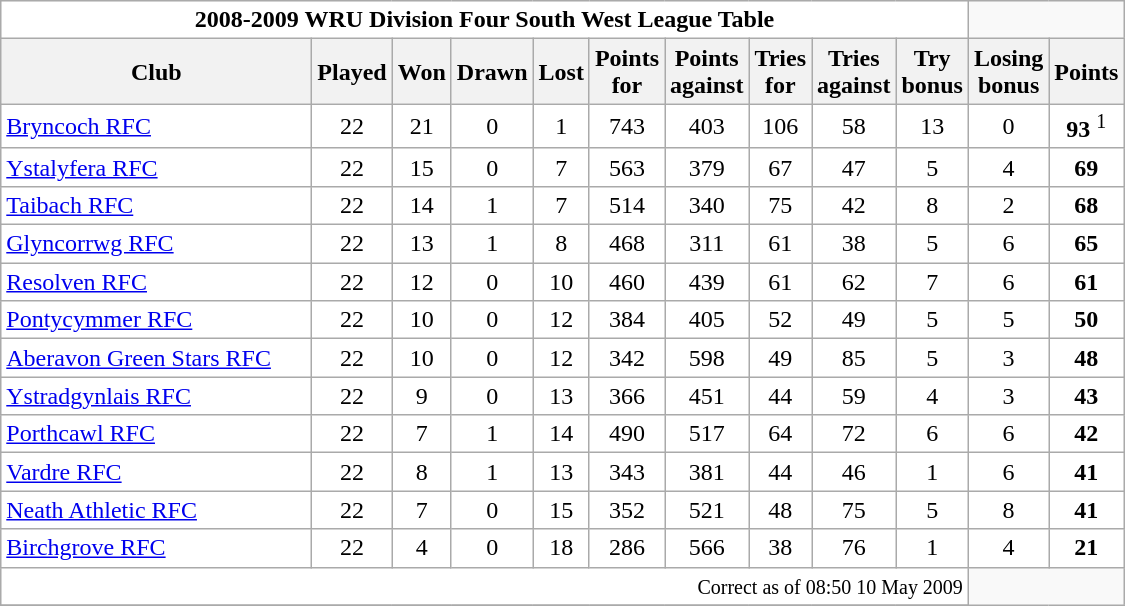<table class="wikitable" style="float:left; margin-right:15px; text-align: center;">
<tr>
<td colspan="10" bgcolor="#FFFFFF" cellpadding="0" cellspacing="0"><strong>2008-2009 WRU Division Four South West League Table</strong></td>
</tr>
<tr>
<th bgcolor="#efefef" width="200">Club</th>
<th bgcolor="#efefef" width="20">Played</th>
<th bgcolor="#efefef" width="20">Won</th>
<th bgcolor="#efefef" width="20">Drawn</th>
<th bgcolor="#efefef" width="20">Lost</th>
<th bgcolor="#efefef" width="20">Points for</th>
<th bgcolor="#efefef" width="20">Points against</th>
<th bgcolor="#efefef" width="20">Tries for</th>
<th bgcolor="#efefef" width="20">Tries against</th>
<th bgcolor="#efefef" width="20">Try bonus</th>
<th bgcolor="#efefef" width="20">Losing bonus</th>
<th bgcolor="#efefef" width="20">Points</th>
</tr>
<tr bgcolor=#ffffff align=center>
<td align=left><a href='#'>Bryncoch RFC</a></td>
<td>22</td>
<td>21</td>
<td>0</td>
<td>1</td>
<td>743</td>
<td>403</td>
<td>106</td>
<td>58</td>
<td>13</td>
<td>0</td>
<td><strong> 93 </strong><sup>1</sup></td>
</tr>
<tr bgcolor=#ffffff align=center>
<td align=left><a href='#'>Ystalyfera RFC</a></td>
<td>22</td>
<td>15</td>
<td>0</td>
<td>7</td>
<td>563</td>
<td>379</td>
<td>67</td>
<td>47</td>
<td>5</td>
<td>4</td>
<td><strong> 69 </strong></td>
</tr>
<tr bgcolor=#ffffff align=center>
<td align=left><a href='#'>Taibach RFC</a></td>
<td>22</td>
<td>14</td>
<td>1</td>
<td>7</td>
<td>514</td>
<td>340</td>
<td>75</td>
<td>42</td>
<td>8</td>
<td>2</td>
<td><strong> 68 </strong></td>
</tr>
<tr bgcolor=#ffffff align=center>
<td align=left><a href='#'>Glyncorrwg RFC</a></td>
<td>22</td>
<td>13</td>
<td>1</td>
<td>8</td>
<td>468</td>
<td>311</td>
<td>61</td>
<td>38</td>
<td>5</td>
<td>6</td>
<td><strong> 65 </strong></td>
</tr>
<tr bgcolor=#ffffff align=center>
<td align=left><a href='#'>Resolven RFC</a></td>
<td>22</td>
<td>12</td>
<td>0</td>
<td>10</td>
<td>460</td>
<td>439</td>
<td>61</td>
<td>62</td>
<td>7</td>
<td>6</td>
<td><strong> 61 </strong></td>
</tr>
<tr bgcolor=#ffffff align=center>
<td align=left><a href='#'>Pontycymmer RFC</a></td>
<td>22</td>
<td>10</td>
<td>0</td>
<td>12</td>
<td>384</td>
<td>405</td>
<td>52</td>
<td>49</td>
<td>5</td>
<td>5</td>
<td><strong> 50 </strong></td>
</tr>
<tr bgcolor=#ffffff align=center>
<td align=left><a href='#'>Aberavon Green Stars RFC</a></td>
<td>22</td>
<td>10</td>
<td>0</td>
<td>12</td>
<td>342</td>
<td>598</td>
<td>49</td>
<td>85</td>
<td>5</td>
<td>3</td>
<td><strong> 48 </strong></td>
</tr>
<tr bgcolor=#ffffff align=center>
<td align=left><a href='#'>Ystradgynlais RFC</a></td>
<td>22</td>
<td>9</td>
<td>0</td>
<td>13</td>
<td>366</td>
<td>451</td>
<td>44</td>
<td>59</td>
<td>4</td>
<td>3</td>
<td><strong> 43 </strong></td>
</tr>
<tr bgcolor=#ffffff align=center>
<td align=left><a href='#'>Porthcawl RFC</a></td>
<td>22</td>
<td>7</td>
<td>1</td>
<td>14</td>
<td>490</td>
<td>517</td>
<td>64</td>
<td>72</td>
<td>6</td>
<td>6</td>
<td><strong> 42 </strong></td>
</tr>
<tr bgcolor=#ffffff align=center>
<td align=left><a href='#'>Vardre RFC</a></td>
<td>22</td>
<td>8</td>
<td>1</td>
<td>13</td>
<td>343</td>
<td>381</td>
<td>44</td>
<td>46</td>
<td>1</td>
<td>6</td>
<td><strong> 41 </strong></td>
</tr>
<tr bgcolor=#ffffff align=center>
<td align=left><a href='#'>Neath Athletic RFC</a></td>
<td>22</td>
<td>7</td>
<td>0</td>
<td>15</td>
<td>352</td>
<td>521</td>
<td>48</td>
<td>75</td>
<td>5</td>
<td>8</td>
<td><strong> 41 </strong></td>
</tr>
<tr bgcolor=#ffffff align=center>
<td align=left><a href='#'>Birchgrove RFC</a></td>
<td>22</td>
<td>4</td>
<td>0</td>
<td>18</td>
<td>286</td>
<td>566</td>
<td>38</td>
<td>76</td>
<td>1</td>
<td>4</td>
<td><strong> 21 </strong></td>
</tr>
<tr>
<td colspan="10" align="right" bgcolor="#FFFFFF" cellpadding="0" cellspacing="0"><small>Correct as of 08:50 10 May 2009</small></td>
</tr>
<tr>
</tr>
</table>
